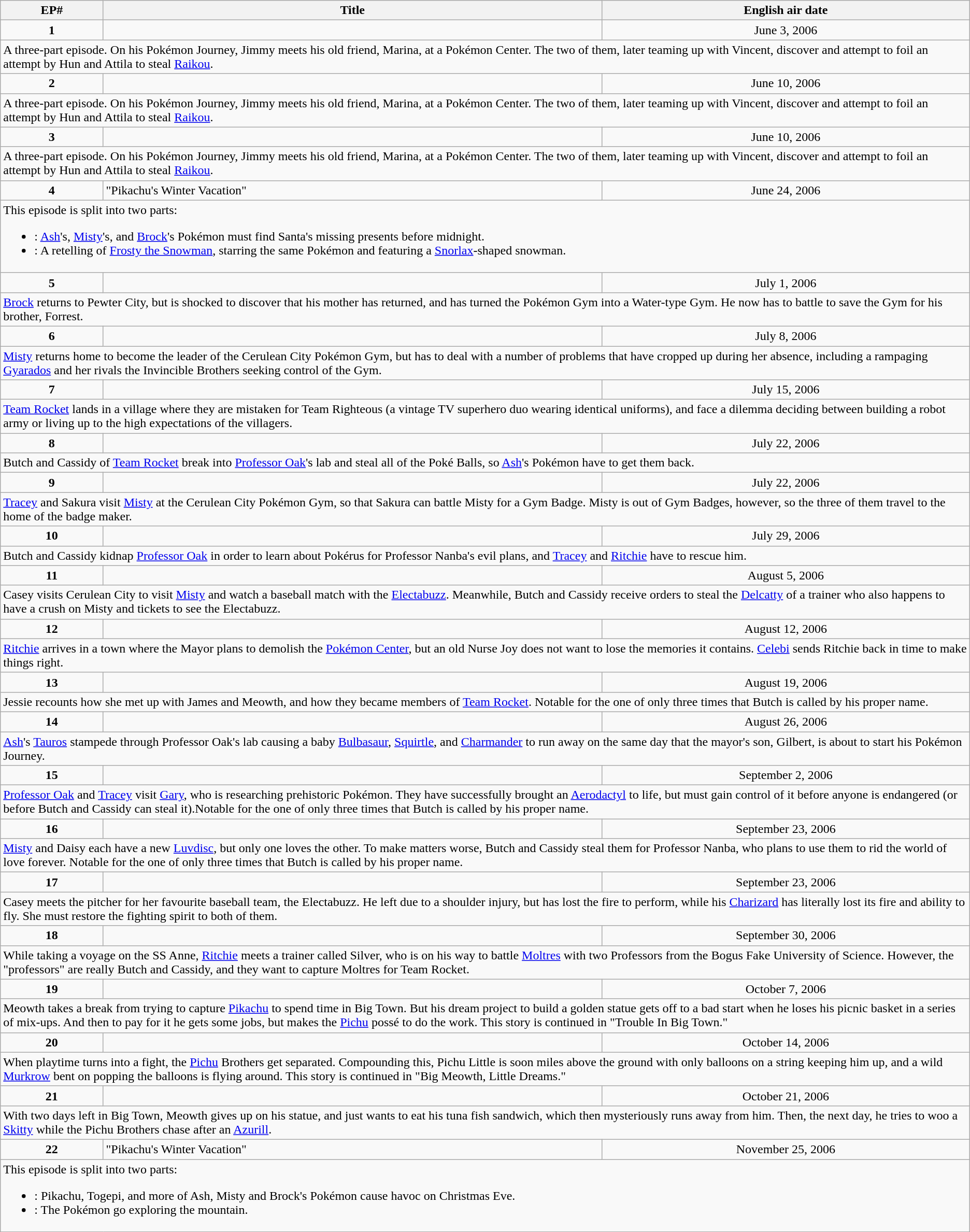<table class="wikitable">
<tr>
<th>EP#</th>
<th>Title</th>
<th>English air date</th>
</tr>
<tr>
<td style="text-align:center;"><strong>1</strong></td>
<td></td>
<td style="text-align:center;">June 3, 2006</td>
</tr>
<tr>
<td colspan="3">A three-part episode. On his Pokémon Journey, Jimmy meets his old friend, Marina, at a Pokémon Center. The two of them, later teaming up with Vincent, discover and attempt to foil an attempt by Hun and Attila to steal <a href='#'>Raikou</a>.</td>
</tr>
<tr>
<td style="text-align:center;"><strong>2</strong></td>
<td></td>
<td style="text-align:center;">June 10, 2006</td>
</tr>
<tr>
<td colspan="3">A three-part episode. On his Pokémon Journey, Jimmy meets his old friend, Marina, at a Pokémon Center. The two of them, later teaming up with Vincent, discover and attempt to foil an attempt by Hun and Attila to steal <a href='#'>Raikou</a>.</td>
</tr>
<tr>
<td style="text-align:center;"><strong>3</strong></td>
<td></td>
<td style="text-align:center;">June 10, 2006</td>
</tr>
<tr>
<td colspan="3">A three-part episode. On his Pokémon Journey, Jimmy meets his old friend, Marina, at a Pokémon Center. The two of them, later teaming up with Vincent, discover and attempt to foil an attempt by Hun and Attila to steal <a href='#'>Raikou</a>.</td>
</tr>
<tr>
<td style="text-align:center;"><strong>4</strong></td>
<td>"Pikachu's Winter Vacation"</td>
<td style="text-align:center;">June 24, 2006</td>
</tr>
<tr>
<td colspan="3">This episode is split into two parts:<br><ul><li>: <a href='#'>Ash</a>'s, <a href='#'>Misty</a>'s, and <a href='#'>Brock</a>'s Pokémon must find Santa's missing presents before midnight.</li><li>: A retelling of <a href='#'>Frosty the Snowman</a>, starring the same Pokémon and featuring a <a href='#'>Snorlax</a>-shaped snowman.</li></ul></td>
</tr>
<tr>
<td style="text-align:center;"><strong>5</strong></td>
<td></td>
<td style="text-align:center;">July 1, 2006</td>
</tr>
<tr>
<td colspan="3"><a href='#'>Brock</a> returns to Pewter City, but is shocked to discover that his mother has returned, and has turned the Pokémon Gym into a Water-type Gym. He now has to battle to save the Gym for his brother, Forrest.</td>
</tr>
<tr>
<td style="text-align:center;"><strong>6</strong></td>
<td></td>
<td style="text-align:center;">July 8, 2006</td>
</tr>
<tr>
<td colspan="4"><a href='#'>Misty</a> returns home to become the leader of the Cerulean City Pokémon Gym, but has to deal with a number of problems that have cropped up during her absence, including a rampaging <a href='#'>Gyarados</a> and her rivals the Invincible Brothers seeking control of the Gym.</td>
</tr>
<tr>
<td style="text-align:center;"><strong>7</strong></td>
<td></td>
<td style="text-align:center;">July 15, 2006</td>
</tr>
<tr>
<td colspan="4"><a href='#'>Team Rocket</a> lands in a village where they are mistaken for Team Righteous (a vintage TV superhero duo wearing identical uniforms), and face a dilemma deciding between building a robot army or living up to the high expectations of the villagers.</td>
</tr>
<tr>
<td style="text-align:center;"><strong>8</strong></td>
<td></td>
<td style="text-align:center;">July 22, 2006</td>
</tr>
<tr>
<td colspan="4">Butch and Cassidy of <a href='#'>Team Rocket</a> break into <a href='#'>Professor Oak</a>'s lab and steal all of the Poké Balls, so <a href='#'>Ash</a>'s Pokémon have to get them back.</td>
</tr>
<tr>
<td style="text-align:center;"><strong>9</strong></td>
<td></td>
<td style="text-align:center;">July 22, 2006</td>
</tr>
<tr>
<td colspan="3"><a href='#'>Tracey</a> and Sakura visit <a href='#'>Misty</a> at the Cerulean City Pokémon Gym, so that Sakura can battle Misty for a Gym Badge. Misty is out of Gym Badges, however, so the three of them travel to the home of the badge maker.</td>
</tr>
<tr>
<td style="text-align:center;"><strong>10</strong></td>
<td></td>
<td style="text-align:center;">July 29, 2006</td>
</tr>
<tr>
<td colspan="3">Butch and Cassidy kidnap <a href='#'>Professor Oak</a> in order to learn about Pokérus for Professor Nanba's evil plans, and <a href='#'>Tracey</a> and <a href='#'>Ritchie</a> have to rescue him.</td>
</tr>
<tr>
<td style="text-align:center;"><strong>11</strong></td>
<td></td>
<td style="text-align:center;">August 5, 2006</td>
</tr>
<tr>
<td colspan="3">Casey visits Cerulean City to visit <a href='#'>Misty</a> and watch a baseball match with the <a href='#'>Electabuzz</a>. Meanwhile, Butch and Cassidy receive orders to steal the <a href='#'>Delcatty</a> of a trainer who also happens to have a crush on Misty and tickets to see the Electabuzz.</td>
</tr>
<tr>
<td style="text-align:center;"><strong>12</strong></td>
<td></td>
<td style="text-align:center;">August 12, 2006</td>
</tr>
<tr>
<td colspan="3"><a href='#'>Ritchie</a> arrives in a town where the Mayor plans to demolish the <a href='#'>Pokémon Center</a>, but an old Nurse Joy does not want to lose the memories it contains. <a href='#'>Celebi</a> sends Ritchie back in time to make things right.</td>
</tr>
<tr>
<td style="text-align:center;"><strong>13</strong></td>
<td></td>
<td style="text-align:center;">August 19, 2006</td>
</tr>
<tr>
<td colspan="3">Jessie recounts how she met up with James and Meowth, and how they became members of <a href='#'>Team Rocket</a>. Notable for the one of only three times that Butch is called by his proper name.</td>
</tr>
<tr>
<td style="text-align:center;"><strong>14</strong></td>
<td></td>
<td style="text-align:center;">August 26, 2006</td>
</tr>
<tr>
<td colspan="3"><a href='#'>Ash</a>'s <a href='#'>Tauros</a> stampede through Professor Oak's lab causing a baby <a href='#'>Bulbasaur</a>, <a href='#'>Squirtle</a>, and <a href='#'>Charmander</a> to run away on the same day that the mayor's son, Gilbert, is about to start his Pokémon Journey.</td>
</tr>
<tr>
<td style="text-align:center;"><strong>15</strong></td>
<td></td>
<td style="text-align:center;">September 2, 2006</td>
</tr>
<tr>
<td colspan="3"><a href='#'>Professor Oak</a> and <a href='#'>Tracey</a> visit <a href='#'>Gary</a>, who is researching prehistoric Pokémon. They have successfully brought an <a href='#'>Aerodactyl</a> to life, but must gain control of it before anyone is endangered (or before Butch and Cassidy can steal it).Notable for the one of only  three times that Butch is called by his proper name.</td>
</tr>
<tr>
<td style="text-align:center;"><strong>16</strong></td>
<td></td>
<td style="text-align:center;">September 23, 2006</td>
</tr>
<tr>
<td colspan="4"><a href='#'>Misty</a> and Daisy each have a new <a href='#'>Luvdisc</a>, but only one loves the other. To make matters worse, Butch and Cassidy steal them for Professor Nanba, who plans to use them to rid the world of love forever. Notable for the one of only three times that Butch is called by his proper name.</td>
</tr>
<tr>
<td style="text-align:center;"><strong>17</strong></td>
<td></td>
<td style="text-align:center;">September 23, 2006</td>
</tr>
<tr>
<td colspan="4">Casey meets the pitcher for her favourite baseball team, the Electabuzz. He left due to a shoulder injury, but has lost the fire to perform, while his <a href='#'>Charizard</a> has literally lost its fire and ability to fly. She must restore the fighting spirit to both of them.</td>
</tr>
<tr>
<td style="text-align:center;"><strong>18</strong></td>
<td></td>
<td style="text-align:center;">September 30, 2006</td>
</tr>
<tr>
<td colspan="4">While taking a voyage on the SS Anne, <a href='#'>Ritchie</a> meets a trainer called Silver, who is on his way to battle <a href='#'>Moltres</a> with two Professors from the Bogus Fake University of Science. However, the "professors" are really Butch and Cassidy, and they want to capture Moltres for Team Rocket.</td>
</tr>
<tr>
<td style="text-align:center;"><strong>19</strong></td>
<td></td>
<td style="text-align:center;">October 7, 2006</td>
</tr>
<tr>
<td colspan="3">Meowth takes a break from trying to capture <a href='#'>Pikachu</a> to spend time in Big Town. But his dream project to build a golden statue gets off to a bad start when he loses his picnic basket in a series of mix-ups. And then to pay for it he gets some jobs, but makes the <a href='#'>Pichu</a> possé to do the work. This story is continued in "Trouble In Big Town."</td>
</tr>
<tr>
<td style="text-align:center;"><strong>20</strong></td>
<td></td>
<td style="text-align:center;">October 14, 2006</td>
</tr>
<tr>
<td colspan="3">When playtime turns into a fight, the <a href='#'>Pichu</a> Brothers get separated. Compounding this, Pichu Little is soon miles above the ground with only balloons on a string keeping him up, and a wild <a href='#'>Murkrow</a> bent on popping the balloons is flying around. This story is continued in "Big Meowth, Little Dreams."</td>
</tr>
<tr>
<td style="text-align:center;"><strong>21</strong></td>
<td></td>
<td style="text-align:center;">October 21, 2006</td>
</tr>
<tr>
<td colspan="3">With two days left in Big Town, Meowth gives up on his statue, and just wants to eat his tuna fish sandwich, which then mysteriously runs away from him. Then, the next day, he tries to woo a <a href='#'>Skitty</a> while the Pichu Brothers chase after an <a href='#'>Azurill</a>.</td>
</tr>
<tr>
<td style="text-align:center;"><strong>22</strong></td>
<td>"Pikachu's Winter Vacation"</td>
<td style="text-align:center;">November 25, 2006</td>
</tr>
<tr>
<td colspan="3">This episode is split into two parts:<br><ul><li>: Pikachu, Togepi, and more of Ash, Misty and Brock's Pokémon cause havoc on Christmas Eve.</li><li>: The Pokémon go exploring the mountain.</li></ul></td>
</tr>
</table>
